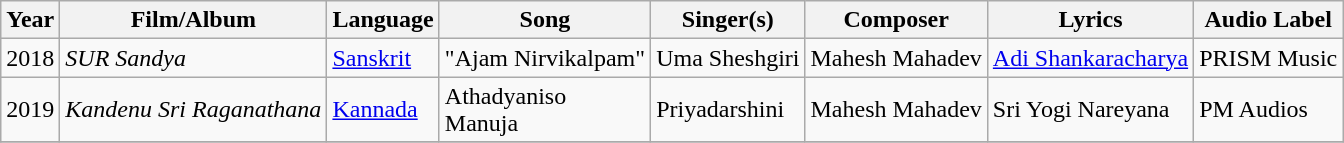<table class="wikitable">
<tr>
<th>Year</th>
<th>Film/Album</th>
<th>Language</th>
<th>Song</th>
<th>Singer(s)</th>
<th>Composer</th>
<th>Lyrics</th>
<th>Audio Label</th>
</tr>
<tr>
<td>2018</td>
<td><em>SUR Sandya</em></td>
<td><a href='#'>Sanskrit</a></td>
<td>"Ajam Nirvikalpam"</td>
<td>Uma Sheshgiri</td>
<td>Mahesh Mahadev</td>
<td><a href='#'>Adi Shankaracharya</a></td>
<td>PRISM Music</td>
</tr>
<tr>
<td>2019</td>
<td><em>Kandenu Sri Raganathana</em></td>
<td><a href='#'>Kannada</a></td>
<td>Athadyaniso<br>Manuja</td>
<td>Priyadarshini</td>
<td>Mahesh Mahadev</td>
<td>Sri Yogi Nareyana</td>
<td>PM Audios</td>
</tr>
<tr>
</tr>
</table>
